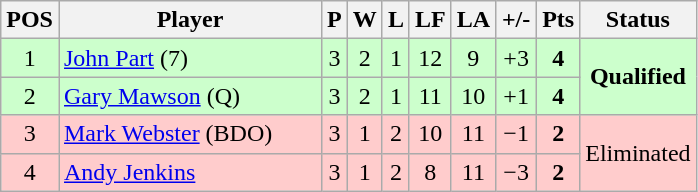<table class="wikitable" style="text-align:center; margin: 1em auto 1em auto, align:left">
<tr>
<th width=20>POS</th>
<th width=168>Player</th>
<th width=3>P</th>
<th width=3>W</th>
<th width=3>L</th>
<th width=20>LF</th>
<th width=20>LA</th>
<th width=20>+/-</th>
<th width=20>Pts</th>
<th width=70>Status</th>
</tr>
<tr style="background:#CCFFCC;">
<td>1</td>
<td style="text-align:left;"> <a href='#'>John Part</a> (7)</td>
<td>3</td>
<td>2</td>
<td>1</td>
<td>12</td>
<td>9</td>
<td>+3</td>
<td><strong>4</strong></td>
<td rowspan=2><strong>Qualified</strong></td>
</tr>
<tr style="background:#CCFFCC;">
<td>2</td>
<td style="text-align:left;"> <a href='#'>Gary Mawson</a> (Q)</td>
<td>3</td>
<td>2</td>
<td>1</td>
<td>11</td>
<td>10</td>
<td>+1</td>
<td><strong>4</strong></td>
</tr>
<tr style="background:#FFCCCC;">
<td>3</td>
<td style="text-align:left;"> <a href='#'>Mark Webster</a> (BDO)</td>
<td>3</td>
<td>1</td>
<td>2</td>
<td>10</td>
<td>11</td>
<td>−1</td>
<td><strong>2</strong></td>
<td rowspan=2>Eliminated</td>
</tr>
<tr style="background:#FFCCCC;">
<td>4</td>
<td style="text-align:left;"> <a href='#'>Andy Jenkins</a></td>
<td>3</td>
<td>1</td>
<td>2</td>
<td>8</td>
<td>11</td>
<td>−3</td>
<td><strong>2</strong></td>
</tr>
</table>
